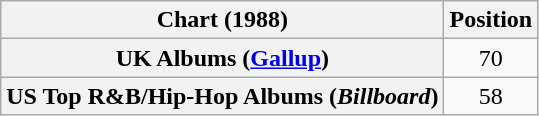<table class="wikitable sortable plainrowheaders" style="text-align:center">
<tr>
<th scope="col">Chart (1988)</th>
<th scope="col">Position</th>
</tr>
<tr>
<th scope="row">UK Albums (<a href='#'>Gallup</a>)</th>
<td>70</td>
</tr>
<tr>
<th scope="row">US Top R&B/Hip-Hop Albums (<em>Billboard</em>)</th>
<td>58</td>
</tr>
</table>
